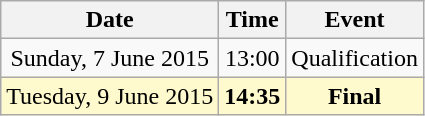<table class ="wikitable" style="text-align:center;">
<tr>
<th>Date</th>
<th>Time</th>
<th>Event</th>
</tr>
<tr>
<td>Sunday, 7 June 2015</td>
<td>13:00</td>
<td>Qualification</td>
</tr>
<tr style="background-color:lemonchiffon;">
<td>Tuesday, 9 June 2015</td>
<td><strong>14:35</strong></td>
<td><strong>Final</strong></td>
</tr>
</table>
